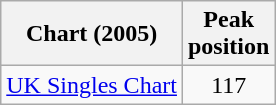<table class="wikitable sortable">
<tr>
<th>Chart (2005)</th>
<th>Peak<br>position</th>
</tr>
<tr>
<td><a href='#'>UK Singles Chart</a></td>
<td align="center">117</td>
</tr>
</table>
